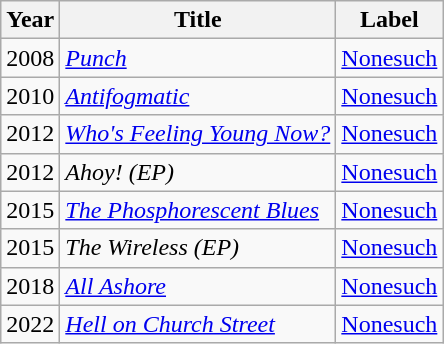<table class="wikitable">
<tr>
<th rowspan="1">Year</th>
<th rowspan="1">Title</th>
<th rowspan="1">Label</th>
</tr>
<tr>
<td align="center">2008</td>
<td align="left"><em><a href='#'>Punch</a></em></td>
<td align="left"><a href='#'>Nonesuch</a></td>
</tr>
<tr>
<td align="center">2010</td>
<td align="left"><em><a href='#'>Antifogmatic</a></em></td>
<td align="left"><a href='#'>Nonesuch</a></td>
</tr>
<tr>
<td align="center">2012</td>
<td align="left"><em><a href='#'>Who's Feeling Young Now?</a></em></td>
<td align="left"><a href='#'>Nonesuch</a></td>
</tr>
<tr>
<td align="center">2012</td>
<td align="left"><em>Ahoy! (EP)</em></td>
<td align="left"><a href='#'>Nonesuch</a></td>
</tr>
<tr>
<td align="center">2015</td>
<td align="left"><em><a href='#'>The Phosphorescent Blues</a></em></td>
<td align="left"><a href='#'>Nonesuch</a></td>
</tr>
<tr>
<td align="center">2015</td>
<td align="left"><em>The Wireless (EP)</em></td>
<td align="left"><a href='#'>Nonesuch</a></td>
</tr>
<tr>
<td align="center">2018</td>
<td align="left"><em><a href='#'>All Ashore</a></em></td>
<td align="left"><a href='#'>Nonesuch</a></td>
</tr>
<tr>
<td align="center">2022</td>
<td align="left"><em><a href='#'>Hell on Church Street</a></em></td>
<td align="left"><a href='#'>Nonesuch</a></td>
</tr>
</table>
